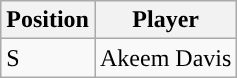<table class="wikitable">
<tr>
<th>Position</th>
<th>Player</th>
</tr>
<tr>
<td>S</td>
<td>Akeem Davis</td>
</tr>
</table>
